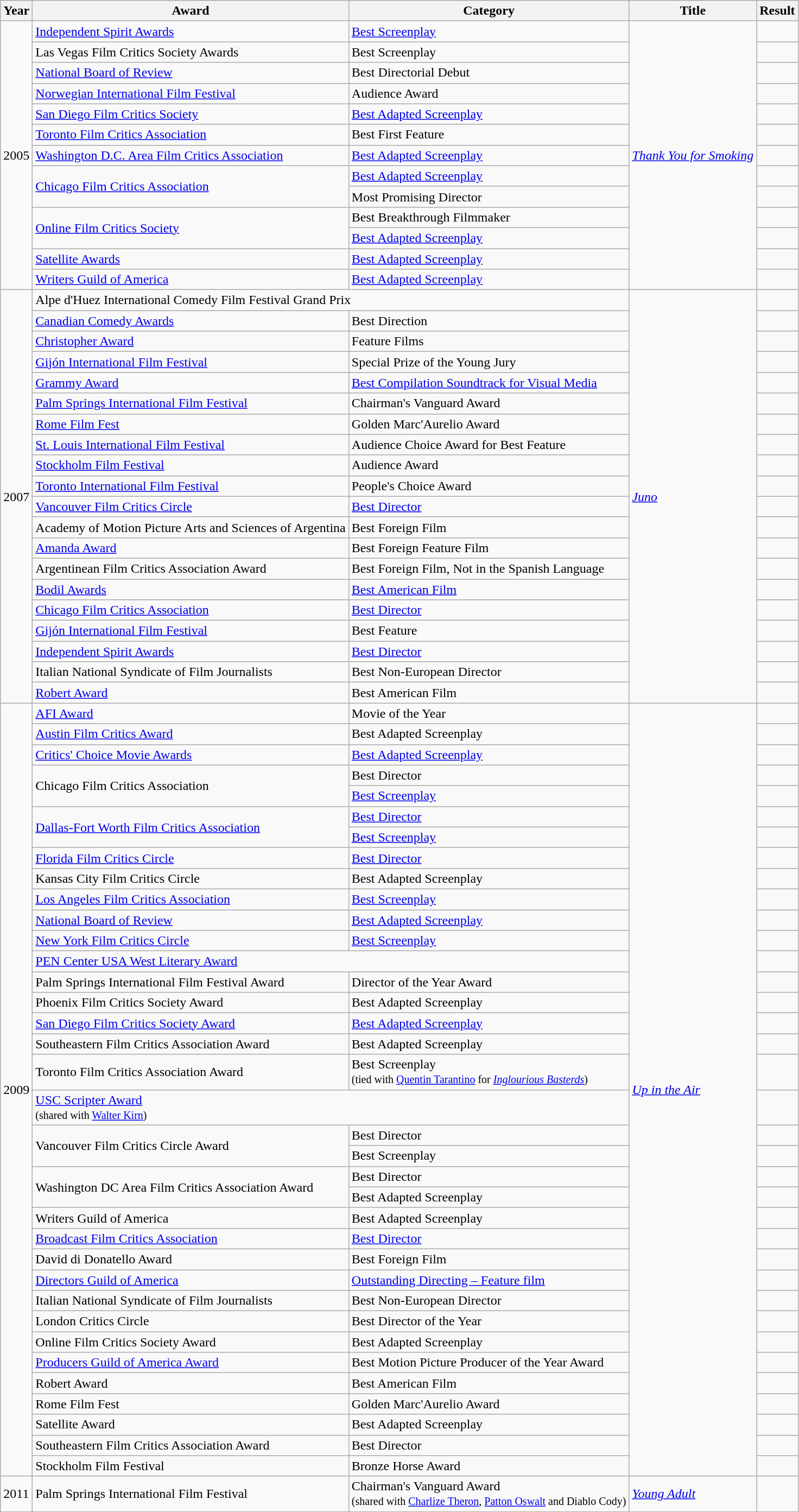<table class="wikitable plainrowheaders">
<tr>
<th>Year</th>
<th>Award</th>
<th>Category</th>
<th>Title</th>
<th>Result</th>
</tr>
<tr>
<td rowspan=13>2005</td>
<td><a href='#'>Independent Spirit Awards</a></td>
<td><a href='#'>Best Screenplay</a></td>
<td rowspan=13><em><a href='#'>Thank You for Smoking</a></em></td>
<td></td>
</tr>
<tr>
<td>Las Vegas Film Critics Society Awards</td>
<td>Best Screenplay</td>
<td></td>
</tr>
<tr>
<td><a href='#'>National Board of Review</a></td>
<td>Best Directorial Debut</td>
<td></td>
</tr>
<tr>
<td><a href='#'>Norwegian International Film Festival</a></td>
<td>Audience Award</td>
<td></td>
</tr>
<tr>
<td><a href='#'>San Diego Film Critics Society</a></td>
<td><a href='#'>Best Adapted Screenplay</a></td>
<td></td>
</tr>
<tr>
<td><a href='#'>Toronto Film Critics Association</a></td>
<td>Best First Feature</td>
<td></td>
</tr>
<tr>
<td><a href='#'>Washington D.C. Area Film Critics Association</a></td>
<td><a href='#'>Best Adapted Screenplay</a></td>
<td></td>
</tr>
<tr>
<td rowspan=2><a href='#'>Chicago Film Critics Association</a></td>
<td><a href='#'>Best Adapted Screenplay</a></td>
<td></td>
</tr>
<tr>
<td>Most Promising Director</td>
<td></td>
</tr>
<tr>
<td rowspan=2><a href='#'>Online Film Critics Society</a></td>
<td>Best Breakthrough Filmmaker</td>
<td></td>
</tr>
<tr>
<td><a href='#'>Best Adapted Screenplay</a></td>
<td></td>
</tr>
<tr>
<td><a href='#'>Satellite Awards</a></td>
<td><a href='#'>Best Adapted Screenplay</a></td>
<td></td>
</tr>
<tr>
<td><a href='#'>Writers Guild of America</a></td>
<td><a href='#'>Best Adapted Screenplay</a></td>
<td></td>
</tr>
<tr>
<td rowspan=20>2007</td>
<td colspan=2>Alpe d'Huez International Comedy Film Festival Grand Prix</td>
<td rowspan=20><em><a href='#'>Juno</a></em></td>
<td></td>
</tr>
<tr>
<td><a href='#'>Canadian Comedy Awards</a></td>
<td>Best Direction</td>
<td></td>
</tr>
<tr>
<td><a href='#'>Christopher Award</a></td>
<td>Feature Films</td>
<td></td>
</tr>
<tr>
<td><a href='#'>Gijón International Film Festival</a></td>
<td>Special Prize of the Young Jury</td>
<td></td>
</tr>
<tr>
<td><a href='#'>Grammy Award</a></td>
<td><a href='#'>Best Compilation Soundtrack for Visual Media</a></td>
<td></td>
</tr>
<tr>
<td><a href='#'>Palm Springs International Film Festival</a></td>
<td>Chairman's Vanguard Award</td>
<td></td>
</tr>
<tr>
<td><a href='#'>Rome Film Fest</a></td>
<td>Golden Marc'Aurelio Award</td>
<td></td>
</tr>
<tr>
<td><a href='#'>St. Louis International Film Festival</a></td>
<td>Audience Choice Award for Best Feature</td>
<td></td>
</tr>
<tr>
<td><a href='#'>Stockholm Film Festival</a></td>
<td>Audience Award</td>
<td></td>
</tr>
<tr>
<td><a href='#'>Toronto International Film Festival</a></td>
<td>People's Choice Award</td>
<td></td>
</tr>
<tr>
<td><a href='#'>Vancouver Film Critics Circle</a></td>
<td><a href='#'>Best Director</a></td>
<td></td>
</tr>
<tr>
<td>Academy of Motion Picture Arts and Sciences of Argentina</td>
<td>Best Foreign Film</td>
<td></td>
</tr>
<tr>
<td><a href='#'>Amanda Award</a></td>
<td>Best Foreign Feature Film</td>
<td></td>
</tr>
<tr>
<td>Argentinean Film Critics Association Award</td>
<td>Best Foreign Film, Not in the Spanish Language</td>
<td></td>
</tr>
<tr>
<td><a href='#'>Bodil Awards</a></td>
<td><a href='#'>Best American Film</a></td>
<td></td>
</tr>
<tr>
<td><a href='#'>Chicago Film Critics Association</a></td>
<td><a href='#'>Best Director</a></td>
<td></td>
</tr>
<tr>
<td><a href='#'>Gijón International Film Festival</a></td>
<td>Best Feature</td>
<td></td>
</tr>
<tr>
<td><a href='#'>Independent Spirit Awards</a></td>
<td><a href='#'>Best Director</a></td>
<td></td>
</tr>
<tr>
<td>Italian National Syndicate of Film Journalists</td>
<td>Best Non-European Director</td>
<td></td>
</tr>
<tr>
<td><a href='#'>Robert Award</a></td>
<td>Best American Film</td>
<td></td>
</tr>
<tr>
<td rowspan=36>2009</td>
<td><a href='#'>AFI Award</a></td>
<td>Movie of the Year</td>
<td rowspan=36><em><a href='#'>Up in the Air</a></em></td>
<td></td>
</tr>
<tr>
<td><a href='#'>Austin Film Critics Award</a></td>
<td>Best Adapted Screenplay</td>
<td></td>
</tr>
<tr>
<td><a href='#'>Critics' Choice Movie Awards</a></td>
<td><a href='#'>Best Adapted Screenplay</a></td>
<td></td>
</tr>
<tr>
<td rowspan=2>Chicago Film Critics Association</td>
<td>Best Director</td>
<td></td>
</tr>
<tr>
<td><a href='#'>Best Screenplay</a></td>
<td></td>
</tr>
<tr>
<td rowspan=2><a href='#'>Dallas-Fort Worth Film Critics Association</a></td>
<td><a href='#'>Best Director</a></td>
<td></td>
</tr>
<tr>
<td><a href='#'>Best Screenplay</a></td>
<td></td>
</tr>
<tr>
<td><a href='#'>Florida Film Critics Circle</a></td>
<td><a href='#'>Best Director</a></td>
<td></td>
</tr>
<tr>
<td>Kansas City Film Critics Circle</td>
<td>Best Adapted Screenplay</td>
<td></td>
</tr>
<tr>
<td><a href='#'>Los Angeles Film Critics Association</a></td>
<td><a href='#'>Best Screenplay</a></td>
<td></td>
</tr>
<tr>
<td><a href='#'>National Board of Review</a></td>
<td><a href='#'>Best Adapted Screenplay</a></td>
<td></td>
</tr>
<tr>
<td><a href='#'>New York Film Critics Circle</a></td>
<td><a href='#'>Best Screenplay</a></td>
<td></td>
</tr>
<tr>
<td colspan=2><a href='#'>PEN Center USA West Literary Award</a></td>
<td></td>
</tr>
<tr>
<td>Palm Springs International Film Festival Award</td>
<td>Director of the Year Award</td>
<td></td>
</tr>
<tr>
<td>Phoenix Film Critics Society Award</td>
<td>Best Adapted Screenplay</td>
<td></td>
</tr>
<tr>
<td><a href='#'>San Diego Film Critics Society Award</a></td>
<td><a href='#'>Best Adapted Screenplay</a></td>
<td></td>
</tr>
<tr>
<td>Southeastern Film Critics Association Award</td>
<td>Best Adapted Screenplay</td>
<td></td>
</tr>
<tr>
<td>Toronto Film Critics Association Award</td>
<td>Best Screenplay<br><small>(tied with <a href='#'>Quentin Tarantino</a> for <em><a href='#'>Inglourious Basterds</a></em>)</small></td>
<td></td>
</tr>
<tr>
<td colspan=2><a href='#'>USC Scripter Award</a><br><small>(shared with <a href='#'>Walter Kirn</a>)</small></td>
<td></td>
</tr>
<tr>
<td rowspan=2>Vancouver Film Critics Circle Award</td>
<td>Best Director</td>
<td></td>
</tr>
<tr>
<td>Best Screenplay</td>
<td></td>
</tr>
<tr>
<td rowspan=2>Washington DC Area Film Critics Association Award</td>
<td>Best Director</td>
<td></td>
</tr>
<tr>
<td>Best Adapted Screenplay</td>
<td></td>
</tr>
<tr>
<td>Writers Guild of America</td>
<td>Best Adapted Screenplay</td>
<td></td>
</tr>
<tr>
<td><a href='#'>Broadcast Film Critics Association</a></td>
<td><a href='#'>Best Director</a></td>
<td></td>
</tr>
<tr>
<td>David di Donatello Award</td>
<td>Best Foreign Film</td>
<td></td>
</tr>
<tr>
<td><a href='#'>Directors Guild of America</a></td>
<td><a href='#'>Outstanding Directing – Feature film</a></td>
<td></td>
</tr>
<tr>
<td>Italian National Syndicate of Film Journalists</td>
<td>Best Non-European Director</td>
<td></td>
</tr>
<tr>
<td>London Critics Circle</td>
<td>Best Director of the Year</td>
<td></td>
</tr>
<tr>
<td>Online Film Critics Society Award</td>
<td>Best Adapted Screenplay</td>
<td></td>
</tr>
<tr>
<td><a href='#'>Producers Guild of America Award</a></td>
<td>Best Motion Picture Producer of the Year Award</td>
<td></td>
</tr>
<tr>
<td>Robert Award</td>
<td>Best American Film</td>
<td></td>
</tr>
<tr>
<td>Rome Film Fest</td>
<td>Golden Marc'Aurelio Award</td>
<td></td>
</tr>
<tr>
<td>Satellite Award</td>
<td>Best Adapted Screenplay</td>
<td></td>
</tr>
<tr>
<td>Southeastern Film Critics Association Award</td>
<td>Best Director</td>
<td></td>
</tr>
<tr>
<td>Stockholm Film Festival</td>
<td>Bronze Horse Award</td>
<td></td>
</tr>
<tr>
<td>2011</td>
<td>Palm Springs International Film Festival</td>
<td>Chairman's Vanguard Award<br><small>(shared with <a href='#'>Charlize Theron</a>, <a href='#'>Patton Oswalt</a> and Diablo Cody)</small></td>
<td><em><a href='#'>Young Adult</a></em></td>
<td></td>
</tr>
<tr>
</tr>
</table>
